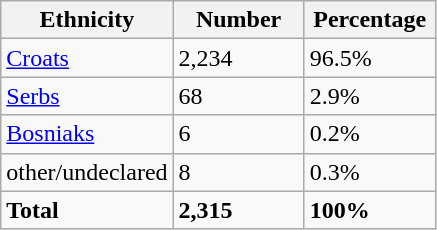<table class="wikitable">
<tr>
<th width="100px">Ethnicity</th>
<th width="80px">Number</th>
<th width="80px">Percentage</th>
</tr>
<tr>
<td><a href='#'>Croats</a></td>
<td>2,234</td>
<td>96.5%</td>
</tr>
<tr>
<td><a href='#'>Serbs</a></td>
<td>68</td>
<td>2.9%</td>
</tr>
<tr>
<td><a href='#'>Bosniaks</a></td>
<td>6</td>
<td>0.2%</td>
</tr>
<tr>
<td>other/undeclared</td>
<td>8</td>
<td>0.3%</td>
</tr>
<tr>
<td><strong>Total</strong></td>
<td><strong>2,315</strong></td>
<td><strong>100%</strong></td>
</tr>
</table>
